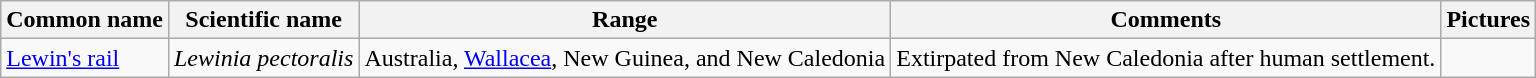<table class="wikitable sortable">
<tr>
<th>Common name</th>
<th>Scientific name</th>
<th>Range</th>
<th class="unsortable">Comments</th>
<th class="unsortable">Pictures</th>
</tr>
<tr>
<td><a href='#'>Lewin's rail</a></td>
<td><em>Lewinia pectoralis</em></td>
<td>Australia, <a href='#'>Wallacea</a>, New Guinea, and New Caledonia</td>
<td>Extirpated from New Caledonia after human settlement.</td>
<td></td>
</tr>
</table>
